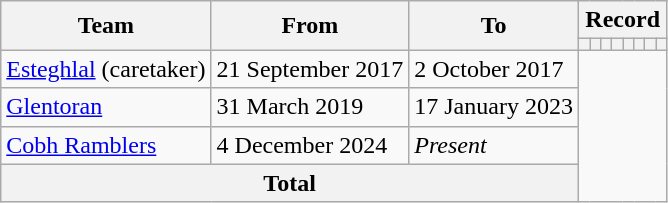<table class=wikitable style="text-align: center">
<tr>
<th rowspan=2>Team</th>
<th rowspan=2>From</th>
<th rowspan=2>To</th>
<th colspan=8>Record</th>
</tr>
<tr>
<th></th>
<th></th>
<th></th>
<th></th>
<th></th>
<th></th>
<th></th>
<th></th>
</tr>
<tr>
<td align=left><a href='#'>Esteghlal</a> (caretaker)</td>
<td align=left>21 September 2017</td>
<td align=left>2 October 2017<br></td>
</tr>
<tr>
<td align=left><a href='#'>Glentoran</a></td>
<td align=left>31 March 2019</td>
<td align=left>17 January 2023<br></td>
</tr>
<tr>
<td align=left><a href='#'>Cobh Ramblers</a></td>
<td align=left>4 December 2024</td>
<td align=left><em>Present</em><br></td>
</tr>
<tr>
<th colspan=3>Total<br></th>
</tr>
</table>
